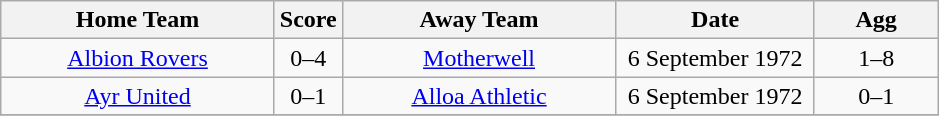<table class="wikitable" style="text-align:center;">
<tr>
<th width=175>Home Team</th>
<th width=20>Score</th>
<th width=175>Away Team</th>
<th width= 125>Date</th>
<th width= 75>Agg</th>
</tr>
<tr>
<td><a href='#'>Albion Rovers</a></td>
<td>0–4</td>
<td><a href='#'>Motherwell</a></td>
<td>6 September 1972</td>
<td>1–8</td>
</tr>
<tr>
<td><a href='#'>Ayr United</a></td>
<td>0–1</td>
<td><a href='#'>Alloa Athletic</a></td>
<td>6 September 1972</td>
<td>0–1</td>
</tr>
<tr>
</tr>
</table>
